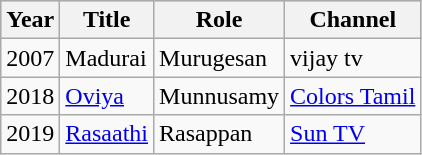<table class="wikitable">
<tr style="background:#ccc; text-align:center;">
<th>Year</th>
<th>Title</th>
<th>Role</th>
<th>Channel</th>
</tr>
<tr>
<td>2007</td>
<td>Madurai</td>
<td>Murugesan</td>
<td>vijay tv</td>
</tr>
<tr>
<td>2018</td>
<td><a href='#'>Oviya</a></td>
<td>Munnusamy</td>
<td><a href='#'>Colors Tamil</a></td>
</tr>
<tr>
<td>2019</td>
<td><a href='#'>Rasaathi</a></td>
<td>Rasappan</td>
<td><a href='#'>Sun TV</a></td>
</tr>
</table>
